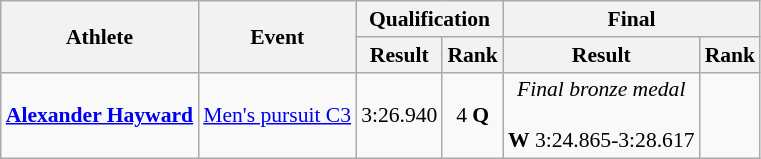<table class=wikitable style="font-size:90%">
<tr>
<th rowspan="2">Athlete</th>
<th rowspan="2">Event</th>
<th colspan="2">Qualification</th>
<th colspan="2">Final</th>
</tr>
<tr>
<th>Result</th>
<th>Rank</th>
<th>Result</th>
<th>Rank</th>
</tr>
<tr align=center>
<td align=left><strong><a href='#'>Alexander Hayward</a></strong></td>
<td align=left><a href='#'>Men's pursuit C3</a></td>
<td>3:26.940</td>
<td>4 <strong>Q</strong></td>
<td><em>Final bronze medal</em><br><br><strong>W</strong> 3:24.865-3:28.617</td>
<td></td>
</tr>
</table>
